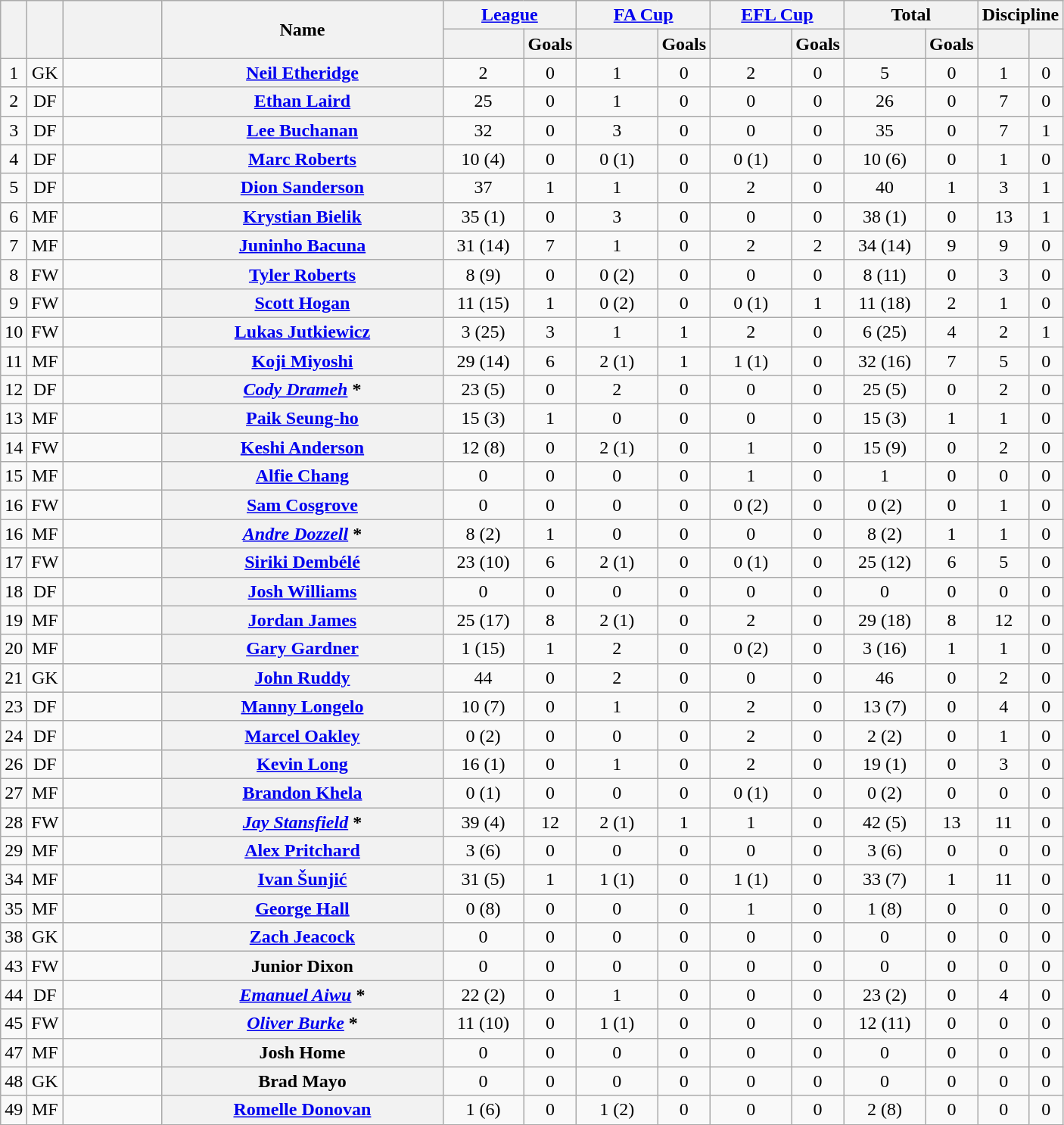<table class="wikitable plainrowheaders" style="text-align:center;">
<tr>
<th rowspan="2" scope="col"></th>
<th rowspan="2" scope="col"></th>
<th rowspan="2" scope="col" style="width:5em;"></th>
<th rowspan="2" scope="col" style="width:15em;">Name</th>
<th colspan="2"><a href='#'>League</a></th>
<th colspan="2"><a href='#'>FA Cup</a></th>
<th colspan="2"><a href='#'>EFL Cup</a></th>
<th colspan="2">Total</th>
<th colspan="2">Discipline</th>
</tr>
<tr>
<th scope="col" style="width:4em;"></th>
<th scope="col">Goals</th>
<th scope="col" style="width:4em;"></th>
<th scope="col">Goals</th>
<th scope="col" style="width:4em;"></th>
<th scope="col">Goals</th>
<th scope="col" style="width:4em;"></th>
<th scope="col">Goals</th>
<th scope="col"></th>
<th scope="col"></th>
</tr>
<tr>
<td>1</td>
<td>GK</td>
<td style="text-align:left;"></td>
<th scope=row><a href='#'>Neil Etheridge</a></th>
<td>2</td>
<td>0</td>
<td>1</td>
<td>0</td>
<td>2</td>
<td>0</td>
<td>5</td>
<td>0</td>
<td>1</td>
<td>0</td>
</tr>
<tr>
<td>2</td>
<td>DF</td>
<td style="text-align:left;"></td>
<th scope=row><a href='#'>Ethan Laird</a></th>
<td>25</td>
<td>0</td>
<td>1</td>
<td>0</td>
<td>0</td>
<td>0</td>
<td>26</td>
<td>0</td>
<td>7</td>
<td>0</td>
</tr>
<tr>
<td>3</td>
<td>DF</td>
<td style="text-align:left;"></td>
<th scope=row><a href='#'>Lee Buchanan</a></th>
<td>32</td>
<td>0</td>
<td>3</td>
<td>0</td>
<td>0</td>
<td>0</td>
<td>35</td>
<td>0</td>
<td>7</td>
<td>1</td>
</tr>
<tr>
<td>4</td>
<td>DF</td>
<td style="text-align:left;"></td>
<th scope=row><a href='#'>Marc Roberts</a></th>
<td>10 (4)</td>
<td>0</td>
<td>0 (1)</td>
<td>0</td>
<td>0 (1)</td>
<td>0</td>
<td>10 (6)</td>
<td>0</td>
<td>1</td>
<td>0</td>
</tr>
<tr>
<td>5</td>
<td>DF</td>
<td style="text-align:left;"></td>
<th scope=row><a href='#'>Dion Sanderson</a></th>
<td>37</td>
<td>1</td>
<td>1</td>
<td>0</td>
<td>2</td>
<td>0</td>
<td>40</td>
<td>1</td>
<td>3</td>
<td>1</td>
</tr>
<tr>
<td>6</td>
<td>MF</td>
<td style="text-align:left;"></td>
<th scope=row><a href='#'>Krystian Bielik</a></th>
<td>35 (1)</td>
<td>0</td>
<td>3</td>
<td>0</td>
<td>0</td>
<td>0</td>
<td>38 (1)</td>
<td>0</td>
<td>13</td>
<td>1</td>
</tr>
<tr>
<td>7</td>
<td>MF</td>
<td style="text-align:left;"></td>
<th scope=row><a href='#'>Juninho Bacuna</a></th>
<td>31 (14)</td>
<td>7</td>
<td>1</td>
<td>0</td>
<td>2</td>
<td>2</td>
<td>34 (14)</td>
<td>9</td>
<td>9</td>
<td>0</td>
</tr>
<tr>
<td>8</td>
<td>FW</td>
<td style="text-align:left;"></td>
<th scope=row><a href='#'>Tyler Roberts</a></th>
<td>8 (9)</td>
<td>0</td>
<td>0 (2)</td>
<td>0</td>
<td>0</td>
<td>0</td>
<td>8 (11)</td>
<td>0</td>
<td>3</td>
<td>0</td>
</tr>
<tr>
<td>9</td>
<td>FW</td>
<td style="text-align:left;"></td>
<th scope=row><a href='#'>Scott Hogan</a></th>
<td>11 (15)</td>
<td>1</td>
<td>0 (2)</td>
<td>0</td>
<td>0 (1)</td>
<td>1</td>
<td>11 (18)</td>
<td>2</td>
<td>1</td>
<td>0</td>
</tr>
<tr>
<td>10</td>
<td>FW</td>
<td style="text-align:left;"></td>
<th scope=row><a href='#'>Lukas Jutkiewicz</a></th>
<td>3 (25)</td>
<td>3</td>
<td>1</td>
<td>1</td>
<td>2</td>
<td>0</td>
<td>6 (25)</td>
<td>4</td>
<td>2</td>
<td>1</td>
</tr>
<tr>
<td>11</td>
<td>MF</td>
<td style="text-align:left;"></td>
<th scope=row><a href='#'>Koji Miyoshi</a></th>
<td>29 (14)</td>
<td>6</td>
<td>2 (1)</td>
<td>1</td>
<td>1 (1)</td>
<td>0</td>
<td>32 (16)</td>
<td>7</td>
<td>5</td>
<td>0</td>
</tr>
<tr>
<td>12</td>
<td>DF</td>
<td style="text-align:left;"></td>
<th scope=row><em><a href='#'>Cody Drameh</a></em> *</th>
<td>23 (5)</td>
<td>0</td>
<td>2</td>
<td>0</td>
<td>0</td>
<td>0</td>
<td>25 (5)</td>
<td>0</td>
<td>2</td>
<td>0</td>
</tr>
<tr>
<td>13</td>
<td>MF</td>
<td style="text-align:left;"></td>
<th scope=row><a href='#'>Paik Seung-ho</a></th>
<td>15 (3)</td>
<td>1</td>
<td>0</td>
<td>0</td>
<td>0</td>
<td>0</td>
<td>15 (3)</td>
<td>1</td>
<td>1</td>
<td>0</td>
</tr>
<tr>
<td>14</td>
<td>FW</td>
<td style="text-align:left;"></td>
<th scope=row><a href='#'>Keshi Anderson</a></th>
<td>12 (8)</td>
<td>0</td>
<td>2 (1)</td>
<td>0</td>
<td>1</td>
<td>0</td>
<td>15 (9)</td>
<td>0</td>
<td>2</td>
<td>0</td>
</tr>
<tr>
<td>15</td>
<td>MF</td>
<td style="text-align:left;"></td>
<th scope=row><a href='#'>Alfie Chang</a></th>
<td>0</td>
<td>0</td>
<td>0</td>
<td>0</td>
<td>1</td>
<td>0</td>
<td>1</td>
<td>0</td>
<td>0</td>
<td>0</td>
</tr>
<tr>
<td>16</td>
<td>FW</td>
<td style="text-align:left;"></td>
<th scope=row><a href='#'>Sam Cosgrove</a> </th>
<td>0</td>
<td>0</td>
<td>0</td>
<td>0</td>
<td>0 (2)</td>
<td>0</td>
<td>0 (2)</td>
<td>0</td>
<td>1</td>
<td>0</td>
</tr>
<tr>
<td>16</td>
<td>MF</td>
<td style="text-align:left;"></td>
<th scope=row><em><a href='#'>Andre Dozzell</a></em> *</th>
<td>8 (2)</td>
<td>1</td>
<td>0</td>
<td>0</td>
<td>0</td>
<td>0</td>
<td>8 (2)</td>
<td>1</td>
<td>1</td>
<td>0</td>
</tr>
<tr>
<td>17</td>
<td>FW</td>
<td style="text-align:left;"></td>
<th scope=row><a href='#'>Siriki Dembélé</a></th>
<td>23 (10)</td>
<td>6</td>
<td>2 (1)</td>
<td>0</td>
<td>0 (1)</td>
<td>0</td>
<td>25 (12)</td>
<td>6</td>
<td>5</td>
<td>0</td>
</tr>
<tr>
<td>18</td>
<td>DF</td>
<td style="text-align:left;"></td>
<th scope=row><a href='#'>Josh Williams</a></th>
<td>0</td>
<td>0</td>
<td>0</td>
<td>0</td>
<td>0</td>
<td>0</td>
<td>0</td>
<td>0</td>
<td>0</td>
<td>0</td>
</tr>
<tr>
<td>19</td>
<td>MF</td>
<td style="text-align:left;"></td>
<th scope=row><a href='#'>Jordan James</a></th>
<td>25 (17)</td>
<td>8</td>
<td>2 (1)</td>
<td>0</td>
<td>2</td>
<td>0</td>
<td>29 (18)</td>
<td>8</td>
<td>12</td>
<td>0</td>
</tr>
<tr>
<td>20</td>
<td>MF</td>
<td style="text-align:left;"></td>
<th scope=row><a href='#'>Gary Gardner</a></th>
<td>1 (15)</td>
<td>1</td>
<td>2</td>
<td>0</td>
<td>0 (2)</td>
<td>0</td>
<td>3 (16)</td>
<td>1</td>
<td>1</td>
<td>0</td>
</tr>
<tr>
<td>21</td>
<td>GK</td>
<td style="text-align:left;"></td>
<th scope=row><a href='#'>John Ruddy</a></th>
<td>44</td>
<td>0</td>
<td>2</td>
<td>0</td>
<td>0</td>
<td>0</td>
<td>46</td>
<td>0</td>
<td>2</td>
<td>0</td>
</tr>
<tr>
<td>23</td>
<td>DF</td>
<td style="text-align:left;"></td>
<th scope=row><a href='#'>Manny Longelo</a></th>
<td>10 (7)</td>
<td>0</td>
<td>1</td>
<td>0</td>
<td>2</td>
<td>0</td>
<td>13 (7)</td>
<td>0</td>
<td>4</td>
<td>0</td>
</tr>
<tr>
<td>24</td>
<td>DF</td>
<td style="text-align:left;"></td>
<th scope=row><a href='#'>Marcel Oakley</a></th>
<td>0 (2)</td>
<td>0</td>
<td>0</td>
<td>0</td>
<td>2</td>
<td>0</td>
<td>2 (2)</td>
<td>0</td>
<td>1</td>
<td>0</td>
</tr>
<tr>
<td>26</td>
<td>DF</td>
<td style="text-align:left;"></td>
<th scope=row><a href='#'>Kevin Long</a> </th>
<td>16 (1)</td>
<td>0</td>
<td>1</td>
<td>0</td>
<td>2</td>
<td>0</td>
<td>19 (1)</td>
<td>0</td>
<td>3</td>
<td>0</td>
</tr>
<tr>
<td>27</td>
<td>MF</td>
<td style="text-align:left;"></td>
<th scope=row><a href='#'>Brandon Khela</a></th>
<td>0 (1)</td>
<td>0</td>
<td>0</td>
<td>0</td>
<td>0 (1)</td>
<td>0</td>
<td>0 (2)</td>
<td>0</td>
<td>0</td>
<td>0</td>
</tr>
<tr>
<td>28</td>
<td>FW</td>
<td style="text-align:left;"></td>
<th scope=row><em><a href='#'>Jay Stansfield</a></em> *</th>
<td>39 (4)</td>
<td>12</td>
<td>2 (1)</td>
<td>1</td>
<td>1</td>
<td>0</td>
<td>42 (5)</td>
<td>13</td>
<td>11</td>
<td>0</td>
</tr>
<tr>
<td>29</td>
<td>MF</td>
<td style="text-align:left;"></td>
<th scope=row><a href='#'>Alex Pritchard</a></th>
<td>3 (6)</td>
<td>0</td>
<td>0</td>
<td>0</td>
<td>0</td>
<td>0</td>
<td>3 (6)</td>
<td>0</td>
<td>0</td>
<td>0</td>
</tr>
<tr>
<td>34</td>
<td>MF</td>
<td style="text-align:left;"></td>
<th scope=row><a href='#'>Ivan Šunjić</a></th>
<td>31 (5)</td>
<td>1</td>
<td>1 (1)</td>
<td>0</td>
<td>1 (1)</td>
<td>0</td>
<td>33 (7)</td>
<td>1</td>
<td>11</td>
<td>0</td>
</tr>
<tr>
<td>35</td>
<td>MF</td>
<td style="text-align:left;"></td>
<th scope=row><a href='#'>George Hall</a></th>
<td>0 (8)</td>
<td>0</td>
<td>0</td>
<td>0</td>
<td>1</td>
<td>0</td>
<td>1 (8)</td>
<td>0</td>
<td>0</td>
<td>0</td>
</tr>
<tr>
<td>38</td>
<td>GK</td>
<td style="text-align:left;"></td>
<th scope=row><a href='#'>Zach Jeacock</a> </th>
<td>0</td>
<td>0</td>
<td>0</td>
<td>0</td>
<td>0</td>
<td>0</td>
<td>0</td>
<td>0</td>
<td>0</td>
<td>0</td>
</tr>
<tr>
<td>43</td>
<td>FW</td>
<td style="text-align:left;"></td>
<th scope=row>Junior Dixon</th>
<td>0</td>
<td>0</td>
<td>0</td>
<td>0</td>
<td>0</td>
<td>0</td>
<td>0</td>
<td>0</td>
<td>0</td>
<td>0</td>
</tr>
<tr>
<td>44</td>
<td>DF</td>
<td style="text-align:left;"></td>
<th scope=row><em><a href='#'>Emanuel Aiwu</a></em> *</th>
<td>22 (2)</td>
<td>0</td>
<td>1</td>
<td>0</td>
<td>0</td>
<td>0</td>
<td>23 (2)</td>
<td>0</td>
<td>4</td>
<td>0</td>
</tr>
<tr>
<td>45</td>
<td>FW</td>
<td style="text-align:left;"></td>
<th scope=row><em><a href='#'>Oliver Burke</a></em> *</th>
<td>11 (10)</td>
<td>0</td>
<td>1 (1)</td>
<td>0</td>
<td>0</td>
<td>0</td>
<td>12 (11)</td>
<td>0</td>
<td>0</td>
<td>0</td>
</tr>
<tr>
<td>47</td>
<td>MF</td>
<td style="text-align:left;"></td>
<th scope=row>Josh Home</th>
<td>0</td>
<td>0</td>
<td>0</td>
<td>0</td>
<td>0</td>
<td>0</td>
<td>0</td>
<td>0</td>
<td>0</td>
<td>0</td>
</tr>
<tr>
<td>48</td>
<td>GK</td>
<td style="text-align:left;"></td>
<th scope=row>Brad Mayo</th>
<td>0</td>
<td>0</td>
<td>0</td>
<td>0</td>
<td>0</td>
<td>0</td>
<td>0</td>
<td>0</td>
<td>0</td>
<td>0</td>
</tr>
<tr>
<td>49</td>
<td>MF</td>
<td style="text-align:left;"></td>
<th scope=row><a href='#'>Romelle Donovan</a></th>
<td>1 (6)</td>
<td>0</td>
<td>1 (2)</td>
<td>0</td>
<td>0</td>
<td>0</td>
<td>2 (8)</td>
<td>0</td>
<td>0</td>
<td>0</td>
</tr>
</table>
